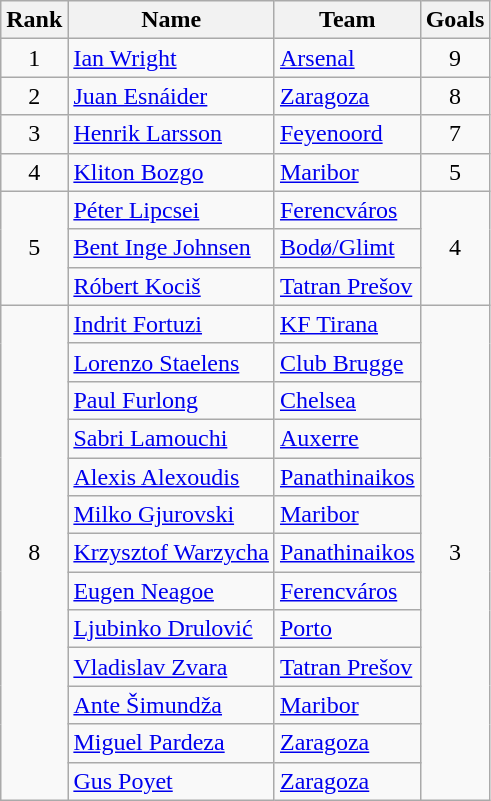<table class="wikitable" style="text-align:center">
<tr>
<th>Rank</th>
<th>Name</th>
<th>Team</th>
<th>Goals</th>
</tr>
<tr>
<td>1</td>
<td align="left"> <a href='#'>Ian Wright</a></td>
<td align="left"> <a href='#'>Arsenal</a></td>
<td>9</td>
</tr>
<tr>
<td>2</td>
<td align="left"> <a href='#'>Juan Esnáider</a></td>
<td align="left"> <a href='#'>Zaragoza</a></td>
<td>8</td>
</tr>
<tr>
<td>3</td>
<td align="left"> <a href='#'>Henrik Larsson</a></td>
<td align="left"> <a href='#'>Feyenoord</a></td>
<td>7</td>
</tr>
<tr>
<td>4</td>
<td align="left"> <a href='#'>Kliton Bozgo</a></td>
<td align="left"> <a href='#'>Maribor</a></td>
<td>5</td>
</tr>
<tr>
<td rowspan="3">5</td>
<td align="left"> <a href='#'>Péter Lipcsei</a></td>
<td align="left"> <a href='#'>Ferencváros</a></td>
<td rowspan="3">4</td>
</tr>
<tr>
<td align="left"> <a href='#'>Bent Inge Johnsen</a></td>
<td align="left"> <a href='#'>Bodø/Glimt</a></td>
</tr>
<tr>
<td align="left"> <a href='#'>Róbert Kociš</a></td>
<td align="left"> <a href='#'>Tatran Prešov</a></td>
</tr>
<tr>
<td rowspan="13">8</td>
<td align="left"> <a href='#'>Indrit Fortuzi</a></td>
<td align="left"> <a href='#'>KF Tirana</a></td>
<td rowspan="13">3</td>
</tr>
<tr>
<td align="left"> <a href='#'>Lorenzo Staelens</a></td>
<td align="left"> <a href='#'>Club Brugge</a></td>
</tr>
<tr>
<td align="left"> <a href='#'>Paul Furlong</a></td>
<td align="left"> <a href='#'>Chelsea</a></td>
</tr>
<tr>
<td align="left"> <a href='#'>Sabri Lamouchi</a></td>
<td align="left"> <a href='#'>Auxerre</a></td>
</tr>
<tr>
<td align="left"> <a href='#'>Alexis Alexoudis</a></td>
<td align="left"> <a href='#'>Panathinaikos</a></td>
</tr>
<tr>
<td align="left"> <a href='#'>Milko Gjurovski</a></td>
<td align="left"> <a href='#'>Maribor</a></td>
</tr>
<tr>
<td align="left"> <a href='#'>Krzysztof Warzycha</a></td>
<td align="left"> <a href='#'>Panathinaikos</a></td>
</tr>
<tr>
<td align="left"> <a href='#'>Eugen Neagoe</a></td>
<td align="left"> <a href='#'>Ferencváros</a></td>
</tr>
<tr>
<td align="left"> <a href='#'>Ljubinko Drulović</a></td>
<td align="left"> <a href='#'>Porto</a></td>
</tr>
<tr>
<td align="left"> <a href='#'>Vladislav Zvara</a></td>
<td align="left"> <a href='#'>Tatran Prešov</a></td>
</tr>
<tr>
<td align="left"> <a href='#'>Ante Šimundža</a></td>
<td align="left"> <a href='#'>Maribor</a></td>
</tr>
<tr>
<td align="left"> <a href='#'>Miguel Pardeza</a></td>
<td align="left"> <a href='#'>Zaragoza</a></td>
</tr>
<tr>
<td align="left"> <a href='#'>Gus Poyet</a></td>
<td align="left"> <a href='#'>Zaragoza</a></td>
</tr>
</table>
